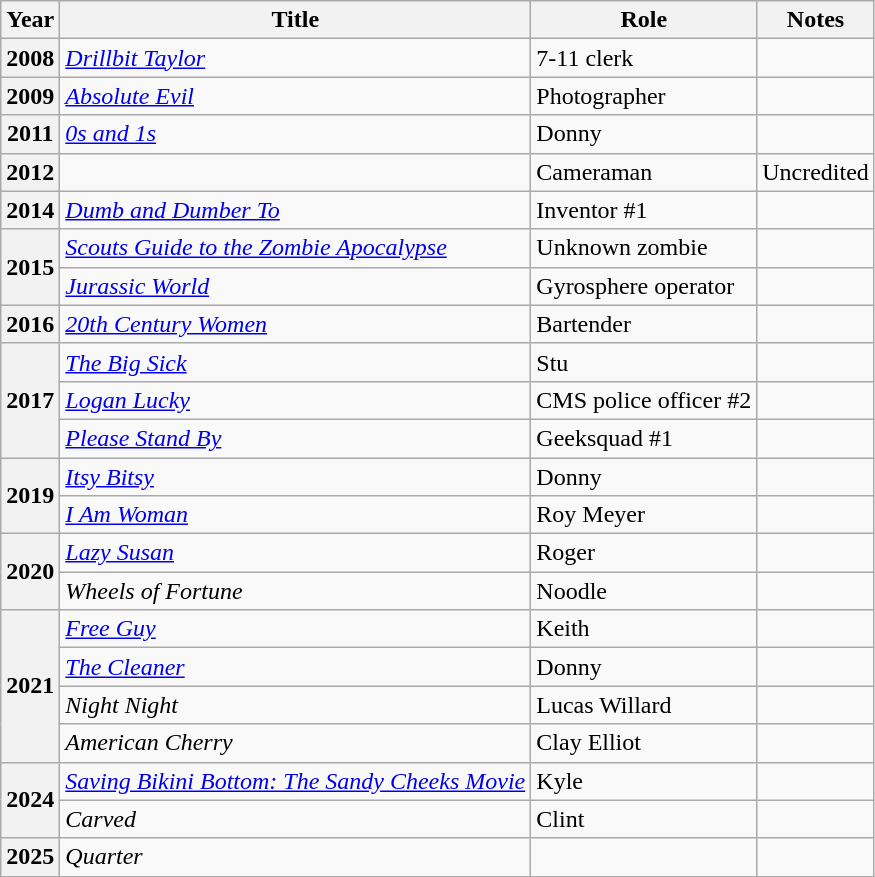<table class="wikitable plainrowheaders sortable">
<tr>
<th scope="col">Year</th>
<th scope="col">Title</th>
<th scope="col">Role</th>
<th scope="col" class="unsortable">Notes</th>
</tr>
<tr>
<th scope="row">2008</th>
<td><em><a href='#'>Drillbit Taylor</a></em></td>
<td>7-11 clerk</td>
<td></td>
</tr>
<tr>
<th scope="row">2009</th>
<td><em><a href='#'>Absolute Evil</a></em></td>
<td>Photographer</td>
<td></td>
</tr>
<tr>
<th scope="row">2011</th>
<td><em><a href='#'>0s and 1s</a></em></td>
<td>Donny</td>
</tr>
<tr>
<th scope="row">2012</th>
<td><em></em></td>
<td>Cameraman</td>
<td>Uncredited</td>
</tr>
<tr>
<th scope="row">2014</th>
<td><em><a href='#'>Dumb and Dumber To</a></em></td>
<td>Inventor #1</td>
<td></td>
</tr>
<tr>
<th scope="row" rowspan="2">2015</th>
<td><em><a href='#'>Scouts Guide to the Zombie Apocalypse</a></em></td>
<td>Unknown zombie</td>
<td></td>
</tr>
<tr>
<td><em><a href='#'>Jurassic World</a></em></td>
<td>Gyrosphere operator</td>
<td></td>
</tr>
<tr>
<th scope="row">2016</th>
<td><em><a href='#'>20th Century Women</a></em></td>
<td>Bartender</td>
<td></td>
</tr>
<tr>
<th scope="row" rowspan="3">2017</th>
<td><em><a href='#'>The Big Sick</a></em></td>
<td>Stu</td>
<td></td>
</tr>
<tr>
<td><em><a href='#'>Logan Lucky</a></em></td>
<td>CMS police officer #2</td>
<td></td>
</tr>
<tr>
<td><em><a href='#'>Please Stand By</a></em></td>
<td>Geeksquad #1</td>
<td></td>
</tr>
<tr>
<th scope="row" rowspan="2">2019</th>
<td><em><a href='#'>Itsy Bitsy</a></em></td>
<td>Donny</td>
<td></td>
</tr>
<tr>
<td><em><a href='#'>I Am Woman</a></em></td>
<td>Roy Meyer</td>
<td></td>
</tr>
<tr>
<th scope="row" rowspan="2">2020</th>
<td><em><a href='#'>Lazy Susan</a></em></td>
<td>Roger</td>
<td></td>
</tr>
<tr>
<td><em>Wheels of Fortune</em></td>
<td>Noodle</td>
<td></td>
</tr>
<tr>
<th scope="row" rowspan="4">2021</th>
<td><em><a href='#'>Free Guy</a></em></td>
<td>Keith</td>
<td></td>
</tr>
<tr>
<td><em><a href='#'>The Cleaner</a></em></td>
<td>Donny</td>
<td></td>
</tr>
<tr>
<td><em>Night Night</em></td>
<td>Lucas Willard</td>
<td></td>
</tr>
<tr>
<td><em>American Cherry</em></td>
<td>Clay Elliot</td>
<td></td>
</tr>
<tr>
<th scope="row" rowspan=2>2024</th>
<td><em><a href='#'>Saving Bikini Bottom: The Sandy Cheeks Movie</a></em></td>
<td>Kyle</td>
<td></td>
</tr>
<tr>
<td><em>Carved</em></td>
<td>Clint</td>
<td></td>
</tr>
<tr>
<th scope="row">2025</th>
<td><em>Quarter</em></td>
<td></td>
<td></td>
</tr>
</table>
